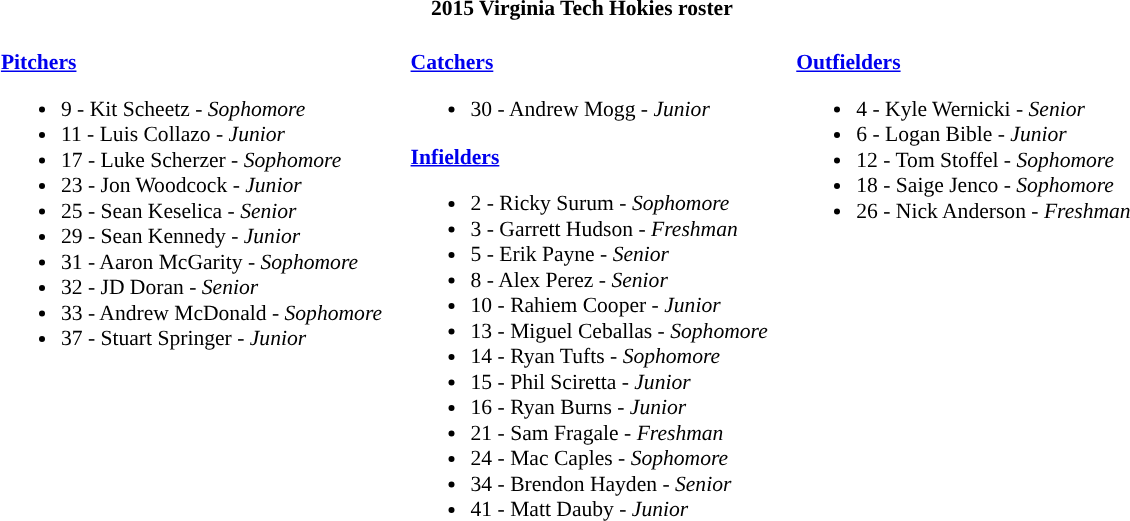<table class="toccolours" style="border-collapse:collapse; font-size:90%;">
<tr>
<th colspan=9>2015 Virginia Tech Hokies roster</th>
</tr>
<tr>
<td width="03"> </td>
<td valign="top"><br><strong><a href='#'>Pitchers</a></strong><ul><li>9 - Kit Scheetz - <em> Sophomore</em></li><li>11 - Luis Collazo - <em>Junior</em></li><li>17 - Luke Scherzer - <em>Sophomore</em></li><li>23 - Jon Woodcock - <em> Junior</em></li><li>25 - Sean Keselica - <em>Senior</em></li><li>29 - Sean Kennedy - <em>Junior</em></li><li>31 - Aaron McGarity - <em>Sophomore</em></li><li>32 - JD Doran - <em>Senior</em></li><li>33 - Andrew McDonald - <em>Sophomore</em></li><li>37 - Stuart Springer - <em> Junior</em></li></ul></td>
<td width="15"> </td>
<td valign="top"><br><strong><a href='#'>Catchers</a></strong><ul><li>30 - Andrew Mogg - <em>Junior</em></li></ul><strong><a href='#'>Infielders</a></strong><ul><li>2 - Ricky Surum - <em>Sophomore</em></li><li>3 - Garrett Hudson - <em> Freshman</em></li><li>5 - Erik Payne - <em> Senior</em></li><li>8 - Alex Perez - <em>Senior</em></li><li>10 - Rahiem Cooper - <em>Junior</em></li><li>13 - Miguel Ceballas - <em>Sophomore</em></li><li>14 - Ryan Tufts - <em>Sophomore</em></li><li>15 - Phil Sciretta - <em>Junior</em></li><li>16 - Ryan Burns - <em> Junior</em></li><li>21 - Sam Fragale - <em> Freshman</em></li><li>24 - Mac Caples - <em>Sophomore</em></li><li>34 - Brendon Hayden - <em>Senior</em></li><li>41 - Matt Dauby - <em>Junior</em></li></ul></td>
<td width="15"> </td>
<td valign="top"><br><strong><a href='#'>Outfielders</a></strong><ul><li>4 - Kyle Wernicki - <em> Senior</em></li><li>6 - Logan Bible - <em> Junior</em></li><li>12 - Tom Stoffel - <em>Sophomore</em></li><li>18 - Saige Jenco - <em> Sophomore</em></li><li>26 - Nick Anderson - <em> Freshman</em></li></ul></td>
<td width="25"> </td>
</tr>
</table>
